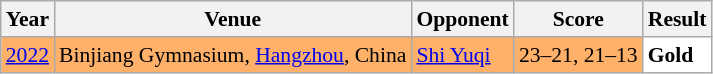<table class="sortable wikitable" style="font-size: 90%;">
<tr>
<th>Year</th>
<th>Venue</th>
<th>Opponent</th>
<th>Score</th>
<th>Result</th>
</tr>
<tr style="background:#FFB069">
<td align="center"><a href='#'>2022</a></td>
<td align="left">Binjiang Gymnasium, <a href='#'>Hangzhou</a>, China</td>
<td align="left"> <a href='#'>Shi Yuqi</a></td>
<td align="left">23–21, 21–13</td>
<td style="text-align:left; background:white"> <strong>Gold</strong></td>
</tr>
</table>
